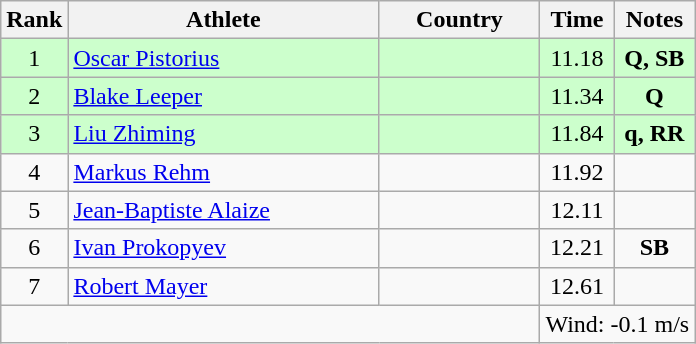<table class="wikitable sortable" style="text-align:center">
<tr>
<th>Rank</th>
<th style="width:200px">Athlete</th>
<th style="width:100px">Country</th>
<th>Time</th>
<th>Notes</th>
</tr>
<tr style="background:#cfc;">
<td>1</td>
<td style="text-align:left;"><a href='#'>Oscar Pistorius</a></td>
<td style="text-align:left;"></td>
<td>11.18</td>
<td><strong>Q, SB</strong></td>
</tr>
<tr style="background:#cfc;">
<td>2</td>
<td style="text-align:left;"><a href='#'>Blake Leeper</a></td>
<td style="text-align:left;"></td>
<td>11.34</td>
<td><strong>Q</strong></td>
</tr>
<tr style="background:#cfc;">
<td>3</td>
<td style="text-align:left;"><a href='#'>Liu Zhiming</a></td>
<td style="text-align:left;"></td>
<td>11.84</td>
<td><strong>q, RR</strong></td>
</tr>
<tr>
<td>4</td>
<td style="text-align:left;"><a href='#'>Markus Rehm</a></td>
<td style="text-align:left;"></td>
<td>11.92</td>
<td></td>
</tr>
<tr>
<td>5</td>
<td style="text-align:left;"><a href='#'>Jean-Baptiste Alaize</a></td>
<td style="text-align:left;"></td>
<td>12.11</td>
<td></td>
</tr>
<tr>
<td>6</td>
<td style="text-align:left;"><a href='#'>Ivan Prokopyev</a></td>
<td style="text-align:left;"></td>
<td>12.21</td>
<td><strong>SB</strong></td>
</tr>
<tr>
<td>7</td>
<td style="text-align:left;"><a href='#'>Robert Mayer</a></td>
<td style="text-align:left;"></td>
<td>12.61</td>
<td></td>
</tr>
<tr class="sortbottom">
<td colspan="3"></td>
<td colspan="2">Wind: -0.1 m/s</td>
</tr>
</table>
